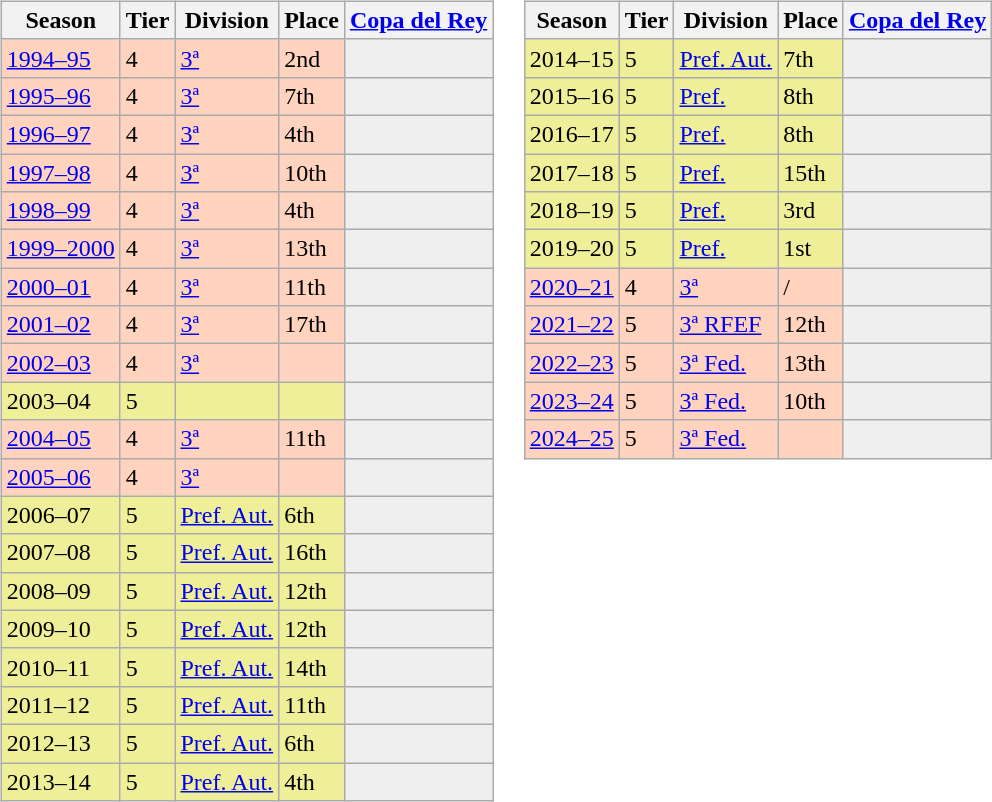<table>
<tr>
<td valign="top" width=0%><br><table class="wikitable">
<tr style="background:#f0f6fa;">
<th>Season</th>
<th>Tier</th>
<th>Division</th>
<th>Place</th>
<th><a href='#'>Copa del Rey</a></th>
</tr>
<tr>
<td style="background:#FFD3BD;"><a href='#'>1994–95</a></td>
<td style="background:#FFD3BD;">4</td>
<td style="background:#FFD3BD;"><a href='#'>3ª</a></td>
<td style="background:#FFD3BD;">2nd</td>
<th style="background:#efefef;"></th>
</tr>
<tr>
<td style="background:#FFD3BD;"><a href='#'>1995–96</a></td>
<td style="background:#FFD3BD;">4</td>
<td style="background:#FFD3BD;"><a href='#'>3ª</a></td>
<td style="background:#FFD3BD;">7th</td>
<th style="background:#efefef;"></th>
</tr>
<tr>
<td style="background:#FFD3BD;"><a href='#'>1996–97</a></td>
<td style="background:#FFD3BD;">4</td>
<td style="background:#FFD3BD;"><a href='#'>3ª</a></td>
<td style="background:#FFD3BD;">4th</td>
<th style="background:#efefef;"></th>
</tr>
<tr>
<td style="background:#FFD3BD;"><a href='#'>1997–98</a></td>
<td style="background:#FFD3BD;">4</td>
<td style="background:#FFD3BD;"><a href='#'>3ª</a></td>
<td style="background:#FFD3BD;">10th</td>
<th style="background:#efefef;"></th>
</tr>
<tr>
<td style="background:#FFD3BD;"><a href='#'>1998–99</a></td>
<td style="background:#FFD3BD;">4</td>
<td style="background:#FFD3BD;"><a href='#'>3ª</a></td>
<td style="background:#FFD3BD;">4th</td>
<th style="background:#efefef;"></th>
</tr>
<tr>
<td style="background:#FFD3BD;"><a href='#'>1999–2000</a></td>
<td style="background:#FFD3BD;">4</td>
<td style="background:#FFD3BD;"><a href='#'>3ª</a></td>
<td style="background:#FFD3BD;">13th</td>
<th style="background:#efefef;"></th>
</tr>
<tr>
<td style="background:#FFD3BD;"><a href='#'>2000–01</a></td>
<td style="background:#FFD3BD;">4</td>
<td style="background:#FFD3BD;"><a href='#'>3ª</a></td>
<td style="background:#FFD3BD;">11th</td>
<th style="background:#efefef;"></th>
</tr>
<tr>
<td style="background:#FFD3BD;"><a href='#'>2001–02</a></td>
<td style="background:#FFD3BD;">4</td>
<td style="background:#FFD3BD;"><a href='#'>3ª</a></td>
<td style="background:#FFD3BD;">17th</td>
<th style="background:#efefef;"></th>
</tr>
<tr>
<td style="background:#FFD3BD;"><a href='#'>2002–03</a></td>
<td style="background:#FFD3BD;">4</td>
<td style="background:#FFD3BD;"><a href='#'>3ª</a></td>
<td style="background:#FFD3BD;"></td>
<th style="background:#efefef;"></th>
</tr>
<tr>
<td style="background:#EFEF99;">2003–04</td>
<td style="background:#EFEF99;">5</td>
<td style="background:#EFEF99;"></td>
<td style="background:#EFEF99;"></td>
<th style="background:#efefef;"></th>
</tr>
<tr>
<td style="background:#FFD3BD;"><a href='#'>2004–05</a></td>
<td style="background:#FFD3BD;">4</td>
<td style="background:#FFD3BD;"><a href='#'>3ª</a></td>
<td style="background:#FFD3BD;">11th</td>
<th style="background:#efefef;"></th>
</tr>
<tr>
<td style="background:#FFD3BD;"><a href='#'>2005–06</a></td>
<td style="background:#FFD3BD;">4</td>
<td style="background:#FFD3BD;"><a href='#'>3ª</a></td>
<td style="background:#FFD3BD;"></td>
<th style="background:#efefef;"></th>
</tr>
<tr>
<td style="background:#EFEF99;">2006–07</td>
<td style="background:#EFEF99;">5</td>
<td style="background:#EFEF99;"><a href='#'>Pref. Aut.</a></td>
<td style="background:#EFEF99;">6th</td>
<th style="background:#efefef;"></th>
</tr>
<tr>
<td style="background:#EFEF99;">2007–08</td>
<td style="background:#EFEF99;">5</td>
<td style="background:#EFEF99;"><a href='#'>Pref. Aut.</a></td>
<td style="background:#EFEF99;">16th</td>
<th style="background:#efefef;"></th>
</tr>
<tr>
<td style="background:#EFEF99;">2008–09</td>
<td style="background:#EFEF99;">5</td>
<td style="background:#EFEF99;"><a href='#'>Pref. Aut.</a></td>
<td style="background:#EFEF99;">12th</td>
<th style="background:#efefef;"></th>
</tr>
<tr>
<td style="background:#EFEF99;">2009–10</td>
<td style="background:#EFEF99;">5</td>
<td style="background:#EFEF99;"><a href='#'>Pref. Aut.</a></td>
<td style="background:#EFEF99;">12th</td>
<th style="background:#efefef;"></th>
</tr>
<tr>
<td style="background:#EFEF99;">2010–11</td>
<td style="background:#EFEF99;">5</td>
<td style="background:#EFEF99;"><a href='#'>Pref. Aut.</a></td>
<td style="background:#EFEF99;">14th</td>
<th style="background:#efefef;"></th>
</tr>
<tr>
<td style="background:#EFEF99;">2011–12</td>
<td style="background:#EFEF99;">5</td>
<td style="background:#EFEF99;"><a href='#'>Pref. Aut.</a></td>
<td style="background:#EFEF99;">11th</td>
<th style="background:#efefef;"></th>
</tr>
<tr>
<td style="background:#EFEF99;">2012–13</td>
<td style="background:#EFEF99;">5</td>
<td style="background:#EFEF99;"><a href='#'>Pref. Aut.</a></td>
<td style="background:#EFEF99;">6th</td>
<th style="background:#efefef;"></th>
</tr>
<tr>
<td style="background:#EFEF99;">2013–14</td>
<td style="background:#EFEF99;">5</td>
<td style="background:#EFEF99;"><a href='#'>Pref. Aut.</a></td>
<td style="background:#EFEF99;">4th</td>
<th style="background:#efefef;"></th>
</tr>
</table>
</td>
<td valign="top" width=0%><br><table class="wikitable">
<tr style="background:#f0f6fa;">
<th>Season</th>
<th>Tier</th>
<th>Division</th>
<th>Place</th>
<th><a href='#'>Copa del Rey</a></th>
</tr>
<tr>
<td style="background:#EFEF99;">2014–15</td>
<td style="background:#EFEF99;">5</td>
<td style="background:#EFEF99;"><a href='#'>Pref. Aut.</a></td>
<td style="background:#EFEF99;">7th</td>
<th style="background:#efefef;"></th>
</tr>
<tr>
<td style="background:#EFEF99;">2015–16</td>
<td style="background:#EFEF99;">5</td>
<td style="background:#EFEF99;"><a href='#'>Pref.</a></td>
<td style="background:#EFEF99;">8th</td>
<th style="background:#efefef;"></th>
</tr>
<tr>
<td style="background:#EFEF99;">2016–17</td>
<td style="background:#EFEF99;">5</td>
<td style="background:#EFEF99;"><a href='#'>Pref.</a></td>
<td style="background:#EFEF99;">8th</td>
<th style="background:#efefef;"></th>
</tr>
<tr>
<td style="background:#EFEF99;">2017–18</td>
<td style="background:#EFEF99;">5</td>
<td style="background:#EFEF99;"><a href='#'>Pref.</a></td>
<td style="background:#EFEF99;">15th</td>
<th style="background:#efefef;"></th>
</tr>
<tr>
<td style="background:#EFEF99;">2018–19</td>
<td style="background:#EFEF99;">5</td>
<td style="background:#EFEF99;"><a href='#'>Pref.</a></td>
<td style="background:#EFEF99;">3rd</td>
<th style="background:#efefef;"></th>
</tr>
<tr>
<td style="background:#EFEF99;">2019–20</td>
<td style="background:#EFEF99;">5</td>
<td style="background:#EFEF99;"><a href='#'>Pref.</a></td>
<td style="background:#EFEF99;">1st</td>
<th style="background:#efefef;"></th>
</tr>
<tr>
<td style="background:#FFD3BD;"><a href='#'>2020–21</a></td>
<td style="background:#FFD3BD;">4</td>
<td style="background:#FFD3BD;"><a href='#'>3ª</a></td>
<td style="background:#FFD3BD;"> / </td>
<th style="background:#efefef;"></th>
</tr>
<tr>
<td style="background:#FFD3BD;"><a href='#'>2021–22</a></td>
<td style="background:#FFD3BD;">5</td>
<td style="background:#FFD3BD;"><a href='#'>3ª RFEF</a></td>
<td style="background:#FFD3BD;">12th</td>
<th style="background:#efefef;"></th>
</tr>
<tr>
<td style="background:#FFD3BD;"><a href='#'>2022–23</a></td>
<td style="background:#FFD3BD;">5</td>
<td style="background:#FFD3BD;"><a href='#'>3ª Fed.</a></td>
<td style="background:#FFD3BD;">13th</td>
<th style="background:#efefef;"></th>
</tr>
<tr>
<td style="background:#FFD3BD;"><a href='#'>2023–24</a></td>
<td style="background:#FFD3BD;">5</td>
<td style="background:#FFD3BD;"><a href='#'>3ª Fed.</a></td>
<td style="background:#FFD3BD;">10th</td>
<th style="background:#efefef;"></th>
</tr>
<tr>
<td style="background:#FFD3BD;"><a href='#'>2024–25</a></td>
<td style="background:#FFD3BD;">5</td>
<td style="background:#FFD3BD;"><a href='#'>3ª Fed.</a></td>
<td style="background:#FFD3BD;"></td>
<th style="background:#efefef;"></th>
</tr>
</table>
</td>
</tr>
</table>
